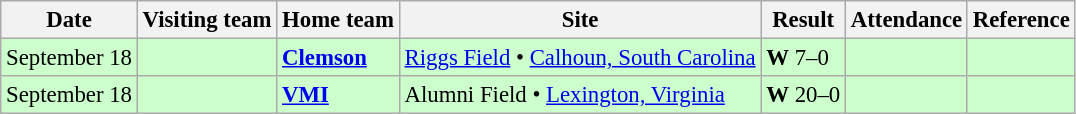<table class="wikitable" style="font-size:95%;">
<tr>
<th>Date</th>
<th>Visiting team</th>
<th>Home team</th>
<th>Site</th>
<th>Result</th>
<th>Attendance</th>
<th class="unsortable">Reference</th>
</tr>
<tr bgcolor=ccffcc>
<td>September 18</td>
<td></td>
<td><strong><a href='#'>Clemson</a></strong></td>
<td><a href='#'>Riggs Field</a> • <a href='#'>Calhoun, South Carolina</a></td>
<td><strong>W</strong> 7–0</td>
<td></td>
<td></td>
</tr>
<tr bgcolor=ccffcc>
<td>September 18</td>
<td></td>
<td><strong><a href='#'>VMI</a></strong></td>
<td>Alumni Field • <a href='#'>Lexington, Virginia</a></td>
<td><strong>W</strong> 20–0</td>
<td></td>
<td></td>
</tr>
</table>
